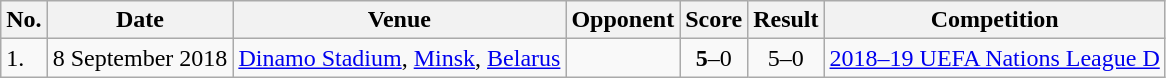<table class="wikitable" style="font-size:100%;">
<tr>
<th>No.</th>
<th>Date</th>
<th>Venue</th>
<th>Opponent</th>
<th>Score</th>
<th>Result</th>
<th>Competition</th>
</tr>
<tr>
<td>1.</td>
<td>8 September 2018</td>
<td><a href='#'>Dinamo Stadium</a>, <a href='#'>Minsk</a>, <a href='#'>Belarus</a></td>
<td></td>
<td align=center><strong>5</strong>–0</td>
<td align=center>5–0</td>
<td><a href='#'>2018–19 UEFA Nations League D</a></td>
</tr>
</table>
